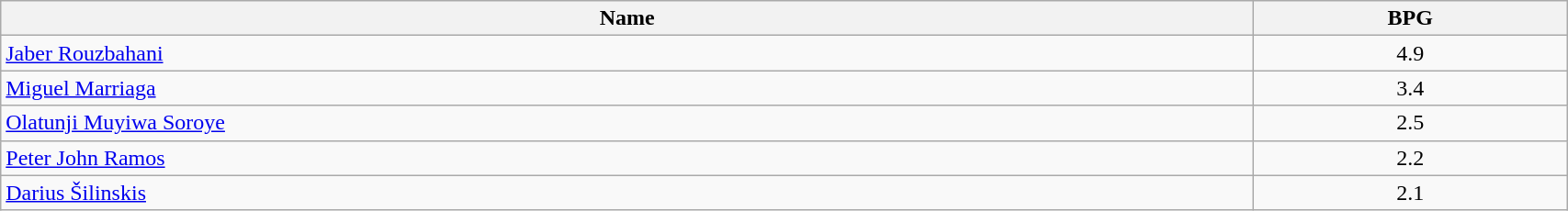<table class=wikitable width="90%">
<tr>
<th width="80%">Name</th>
<th width="20%">BPG</th>
</tr>
<tr>
<td> <a href='#'>Jaber Rouzbahani</a></td>
<td align=center>4.9</td>
</tr>
<tr>
<td> <a href='#'>Miguel Marriaga</a></td>
<td align=center>3.4</td>
</tr>
<tr>
<td> <a href='#'>Olatunji Muyiwa Soroye</a></td>
<td align=center>2.5</td>
</tr>
<tr>
<td> <a href='#'>Peter John Ramos</a></td>
<td align=center>2.2</td>
</tr>
<tr>
<td> <a href='#'>Darius Šilinskis</a></td>
<td align=center>2.1</td>
</tr>
</table>
